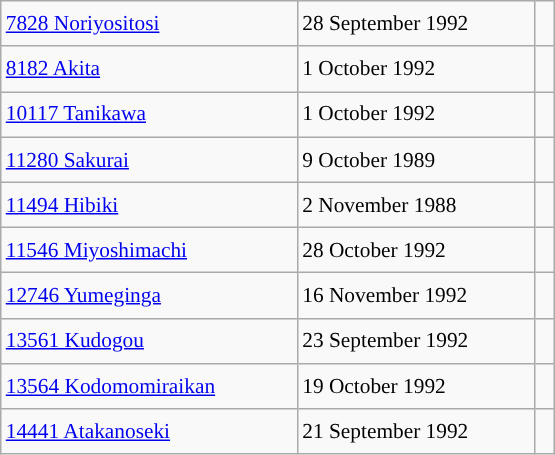<table class="wikitable" style="font-size: 89%; float: left; width: 26em; margin-right: 1em; line-height: 1.65em !important; height: 270px;">
<tr>
<td><a href='#'>7828 Noriyositosi</a></td>
<td>28 September 1992</td>
<td> </td>
</tr>
<tr>
<td><a href='#'>8182 Akita</a></td>
<td>1 October 1992</td>
<td> </td>
</tr>
<tr>
<td><a href='#'>10117 Tanikawa</a></td>
<td>1 October 1992</td>
<td> </td>
</tr>
<tr>
<td><a href='#'>11280 Sakurai</a></td>
<td>9 October 1989</td>
<td> </td>
</tr>
<tr>
<td><a href='#'>11494 Hibiki</a></td>
<td>2 November 1988</td>
<td> </td>
</tr>
<tr>
<td><a href='#'>11546 Miyoshimachi</a></td>
<td>28 October 1992</td>
<td> </td>
</tr>
<tr>
<td><a href='#'>12746 Yumeginga</a></td>
<td>16 November 1992</td>
<td> </td>
</tr>
<tr>
<td><a href='#'>13561 Kudogou</a></td>
<td>23 September 1992</td>
<td> </td>
</tr>
<tr>
<td><a href='#'>13564 Kodomomiraikan</a></td>
<td>19 October 1992</td>
<td> </td>
</tr>
<tr>
<td><a href='#'>14441 Atakanoseki</a></td>
<td>21 September 1992</td>
<td> </td>
</tr>
</table>
